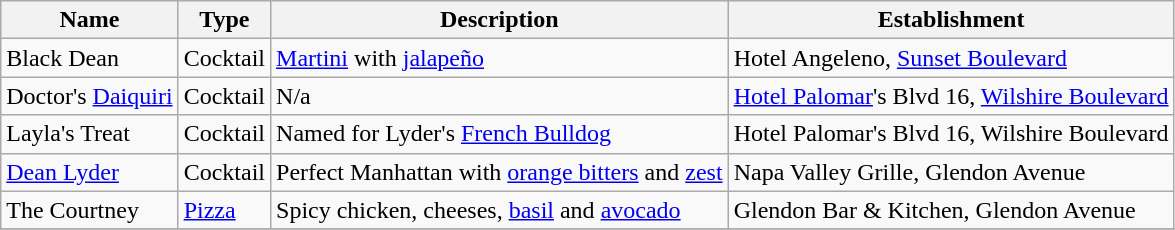<table class="wikitable sortable">
<tr>
<th>Name</th>
<th>Type</th>
<th>Description</th>
<th>Establishment</th>
</tr>
<tr>
<td>Black Dean</td>
<td>Cocktail</td>
<td><a href='#'>Martini</a> with <a href='#'>jalapeño</a></td>
<td>Hotel Angeleno, <a href='#'>Sunset Boulevard</a></td>
</tr>
<tr>
<td>Doctor's <a href='#'>Daiquiri</a></td>
<td>Cocktail</td>
<td>N/a</td>
<td><a href='#'>Hotel Palomar</a>'s Blvd 16, <a href='#'>Wilshire Boulevard</a></td>
</tr>
<tr>
<td>Layla's Treat</td>
<td>Cocktail</td>
<td>Named for Lyder's <a href='#'>French Bulldog</a></td>
<td>Hotel Palomar's Blvd 16, Wilshire Boulevard</td>
</tr>
<tr>
<td><a href='#'>Dean Lyder</a></td>
<td>Cocktail</td>
<td>Perfect Manhattan with <a href='#'>orange bitters</a> and <a href='#'>zest</a></td>
<td>Napa Valley Grille, Glendon Avenue</td>
</tr>
<tr>
<td>The Courtney</td>
<td><a href='#'>Pizza</a></td>
<td>Spicy chicken, cheeses, <a href='#'>basil</a> and <a href='#'>avocado</a></td>
<td>Glendon Bar & Kitchen, Glendon Avenue</td>
</tr>
<tr>
</tr>
</table>
